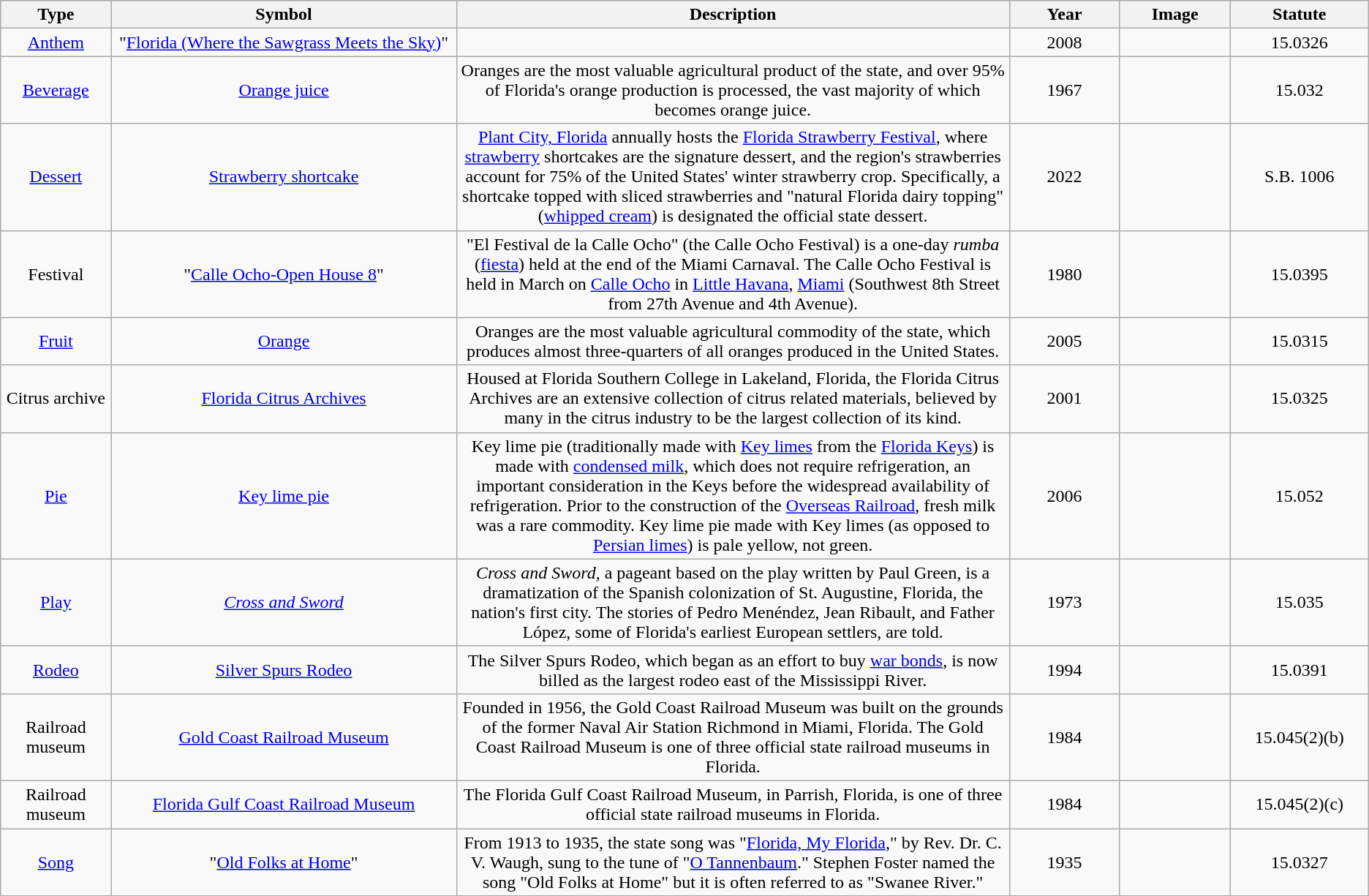<table class="wikitable" style="text-align:center;">
<tr>
<th width=8%>Type</th>
<th width=25%>Symbol</th>
<th width=40%>Description</th>
<th width=8%>Year</th>
<th width=8%>Image</th>
<th width=10%>Statute</th>
</tr>
<tr>
<td><a href='#'>Anthem</a></td>
<td>"<a href='#'>Florida (Where the Sawgrass Meets the Sky)</a>"</td>
<td></td>
<td align="center">2008</td>
<td align="center"></td>
<td>15.0326</td>
</tr>
<tr>
<td><a href='#'>Beverage</a></td>
<td><a href='#'>Orange juice</a></td>
<td>Oranges are the most valuable agricultural product of the state, and over 95% of Florida's orange production is processed, the vast majority of which becomes orange juice.</td>
<td align="center">1967</td>
<td align="center"></td>
<td>15.032</td>
</tr>
<tr>
<td><a href='#'>Dessert</a></td>
<td><a href='#'>Strawberry shortcake</a></td>
<td><a href='#'>Plant City, Florida</a> annually hosts the <a href='#'>Florida Strawberry Festival</a>, where <a href='#'>strawberry</a> shortcakes are the signature dessert, and the region's strawberries account for 75% of the United States' winter strawberry crop. Specifically, a shortcake topped with sliced strawberries and "natural Florida dairy topping" (<a href='#'>whipped cream</a>) is designated the official state dessert.</td>
<td align="center">2022</td>
<td align="center"></td>
<td>S.B. 1006</td>
</tr>
<tr>
<td>Festival</td>
<td>"<a href='#'>Calle Ocho-Open House 8</a>"</td>
<td>"El Festival de la Calle Ocho" (the Calle Ocho Festival) is a one-day <em>rumba</em> (<a href='#'>fiesta</a>) held at the end of the Miami Carnaval. The Calle Ocho Festival is held in March on <a href='#'>Calle Ocho</a> in <a href='#'>Little Havana</a>, <a href='#'>Miami</a> (Southwest 8th Street from 27th Avenue and 4th Avenue).</td>
<td align="center">1980</td>
<td align="center"></td>
<td>15.0395</td>
</tr>
<tr>
<td><a href='#'>Fruit</a></td>
<td><a href='#'>Orange</a></td>
<td>Oranges are the most valuable agricultural commodity of the state, which produces almost three-quarters of all oranges produced in the United States.</td>
<td align="center">2005</td>
<td align="center"></td>
<td>15.0315</td>
</tr>
<tr>
<td>Citrus archive</td>
<td><a href='#'>Florida Citrus Archives</a></td>
<td>Housed at Florida Southern College in Lakeland, Florida, the Florida Citrus Archives are an extensive collection of citrus related materials, believed by many in the citrus industry to be the largest collection of its kind.</td>
<td align="center">2001</td>
<td></td>
<td>15.0325</td>
</tr>
<tr>
<td><a href='#'>Pie</a></td>
<td><a href='#'>Key lime pie</a></td>
<td>Key lime pie (traditionally made with <a href='#'>Key limes</a> from the <a href='#'>Florida Keys</a>) is made with <a href='#'>condensed milk</a>, which does not require refrigeration, an important consideration in the Keys before the widespread availability of refrigeration. Prior to the construction of the <a href='#'>Overseas Railroad</a>, fresh milk was a rare commodity. Key lime pie made with Key limes (as opposed to <a href='#'>Persian limes</a>) is pale yellow, not green.</td>
<td align="center">2006</td>
<td align="center"></td>
<td>15.052</td>
</tr>
<tr>
<td><a href='#'>Play</a></td>
<td><em><a href='#'>Cross and Sword</a></em></td>
<td><em>Cross and Sword,</em> a pageant based on the play written by Paul Green, is a dramatization of the Spanish colonization of St. Augustine, Florida, the nation's first city. The stories of Pedro Menéndez, Jean Ribault, and Father López, some of Florida's earliest European settlers, are told.</td>
<td align="center">1973</td>
<td></td>
<td>15.035</td>
</tr>
<tr>
<td><a href='#'>Rodeo</a></td>
<td><a href='#'>Silver Spurs Rodeo</a></td>
<td>The Silver Spurs Rodeo, which began as an effort to buy <a href='#'>war bonds</a>, is now billed as the largest rodeo east of the Mississippi River.</td>
<td align="center">1994</td>
<td align="center"></td>
<td>15.0391</td>
</tr>
<tr>
<td>Railroad museum</td>
<td><a href='#'>Gold Coast Railroad Museum</a></td>
<td>Founded in 1956, the Gold Coast Railroad Museum was built on the grounds of the former Naval Air Station Richmond in Miami, Florida. The Gold Coast Railroad Museum is one of three official state railroad museums in Florida.</td>
<td align="center">1984</td>
<td align="center"></td>
<td>15.045(2)(b)</td>
</tr>
<tr>
<td>Railroad museum</td>
<td><a href='#'>Florida Gulf Coast Railroad Museum</a></td>
<td>The Florida Gulf Coast Railroad Museum, in Parrish, Florida, is one of three official state railroad museums in Florida.</td>
<td align="center">1984</td>
<td align="center"></td>
<td>15.045(2)(c)</td>
</tr>
<tr>
<td><a href='#'>Song</a></td>
<td>"<a href='#'>Old Folks at Home</a>"</td>
<td>From 1913 to 1935, the state song was "<a href='#'>Florida, My Florida</a>," by Rev. Dr. C. V. Waugh, sung to the tune of "<a href='#'>O Tannenbaum</a>." Stephen Foster named the song "Old Folks at Home" but it is often referred to as "Swanee River."</td>
<td align="center">1935</td>
<td align="center"></td>
<td>15.0327</td>
</tr>
<tr>
</tr>
</table>
